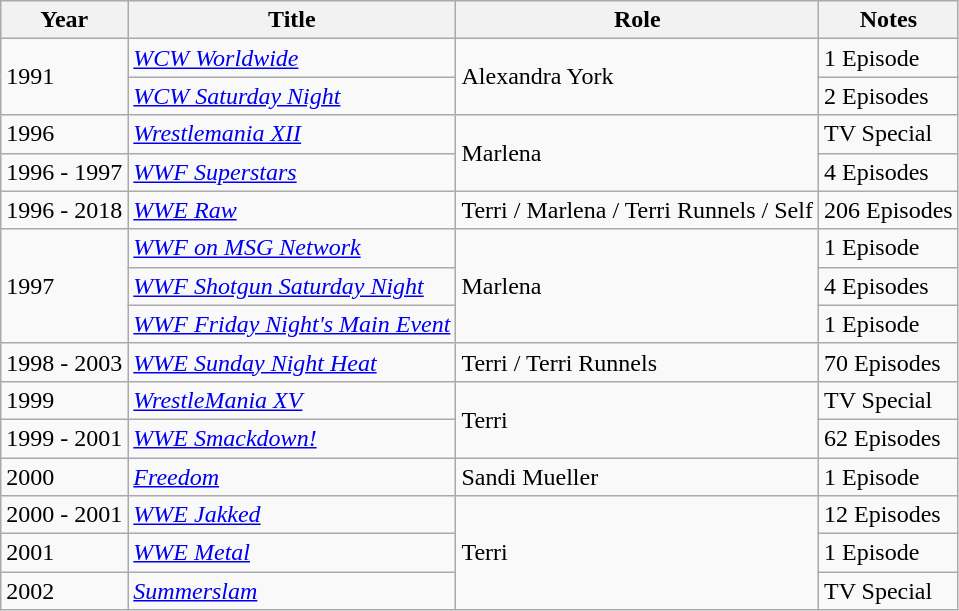<table class="wikitable sortable">
<tr>
<th>Year</th>
<th>Title</th>
<th>Role</th>
<th class="unsortable">Notes</th>
</tr>
<tr>
<td rowspan="2">1991</td>
<td><a href='#'><em>WCW Worldwide</em></a></td>
<td rowspan="2">Alexandra York</td>
<td>1 Episode</td>
</tr>
<tr>
<td><em><a href='#'>WCW Saturday Night</a></em></td>
<td>2 Episodes</td>
</tr>
<tr>
<td>1996</td>
<td><a href='#'><em>Wrestlemania XII</em></a></td>
<td rowspan="2">Marlena</td>
<td>TV Special</td>
</tr>
<tr>
<td>1996 - 1997</td>
<td><a href='#'><em>WWF Superstars</em></a></td>
<td>4 Episodes</td>
</tr>
<tr>
<td>1996 - 2018</td>
<td><em><a href='#'>WWE Raw</a></em></td>
<td>Terri / Marlena / Terri Runnels / Self</td>
<td>206 Episodes</td>
</tr>
<tr>
<td rowspan="3">1997</td>
<td><em><a href='#'>WWF on MSG Network</a></em></td>
<td rowspan="3">Marlena</td>
<td>1 Episode</td>
</tr>
<tr>
<td><em><a href='#'>WWF Shotgun Saturday Night</a></em></td>
<td>4 Episodes</td>
</tr>
<tr>
<td><em><a href='#'>WWF Friday Night's Main Event</a></em></td>
<td>1 Episode</td>
</tr>
<tr>
<td>1998 - 2003</td>
<td><em><a href='#'>WWE Sunday Night Heat</a></em></td>
<td>Terri / Terri Runnels</td>
<td>70 Episodes</td>
</tr>
<tr>
<td>1999</td>
<td><em><a href='#'>WrestleMania XV</a></em></td>
<td rowspan="2">Terri</td>
<td>TV Special</td>
</tr>
<tr>
<td>1999 - 2001</td>
<td><a href='#'><em>WWE Smackdown!</em></a></td>
<td>62 Episodes</td>
</tr>
<tr>
<td>2000</td>
<td><a href='#'><em>Freedom</em></a></td>
<td>Sandi Mueller</td>
<td>1 Episode</td>
</tr>
<tr>
<td>2000 - 2001</td>
<td><em><a href='#'>WWE Jakked</a></em></td>
<td rowspan="3">Terri</td>
<td>12 Episodes</td>
</tr>
<tr>
<td>2001</td>
<td><em><a href='#'>WWE Metal</a></em></td>
<td>1 Episode</td>
</tr>
<tr>
<td>2002</td>
<td><a href='#'><em>Summerslam</em></a></td>
<td>TV Special</td>
</tr>
</table>
